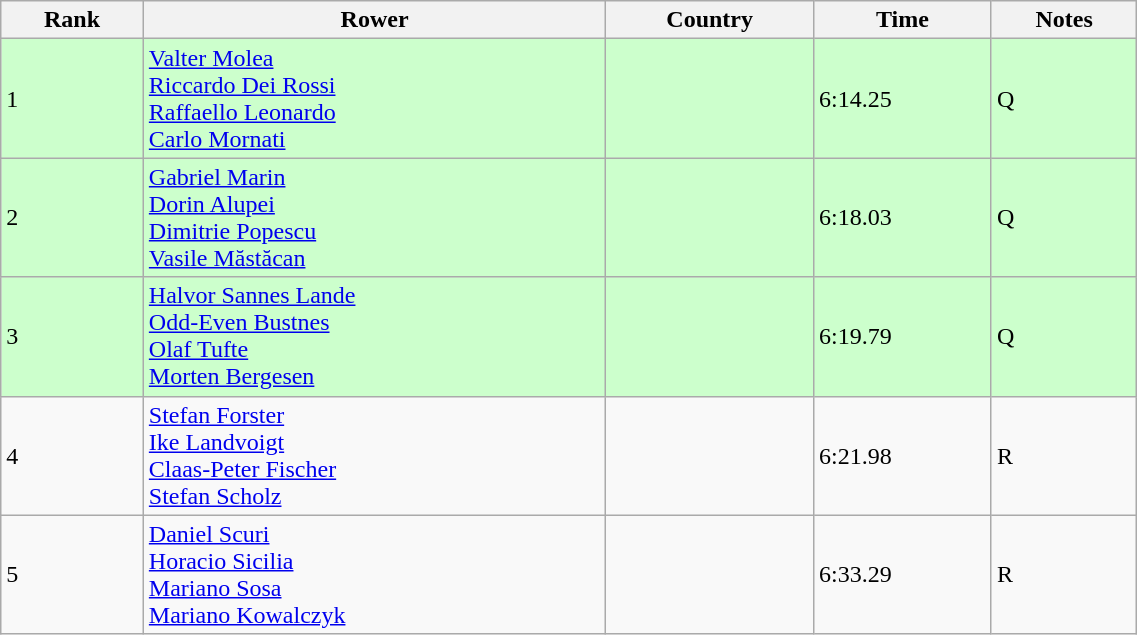<table class="wikitable sortable" width=60%>
<tr>
<th>Rank</th>
<th>Rower</th>
<th>Country</th>
<th>Time</th>
<th>Notes</th>
</tr>
<tr bgcolor=ccffcc>
<td>1</td>
<td><a href='#'>Valter Molea</a><br><a href='#'>Riccardo Dei Rossi</a><br><a href='#'>Raffaello Leonardo</a><br><a href='#'>Carlo Mornati</a></td>
<td></td>
<td>6:14.25</td>
<td>Q</td>
</tr>
<tr bgcolor=ccffcc>
<td>2</td>
<td><a href='#'>Gabriel Marin</a><br><a href='#'>Dorin Alupei</a><br><a href='#'>Dimitrie Popescu</a><br><a href='#'>Vasile Măstăcan</a></td>
<td></td>
<td>6:18.03</td>
<td>Q</td>
</tr>
<tr bgcolor=ccffcc>
<td>3</td>
<td><a href='#'>Halvor Sannes Lande</a><br><a href='#'>Odd-Even Bustnes</a><br><a href='#'>Olaf Tufte</a><br><a href='#'>Morten Bergesen</a></td>
<td></td>
<td>6:19.79</td>
<td>Q</td>
</tr>
<tr>
<td>4</td>
<td><a href='#'>Stefan Forster</a><br><a href='#'>Ike Landvoigt</a><br><a href='#'>Claas-Peter Fischer</a><br><a href='#'>Stefan Scholz</a></td>
<td></td>
<td>6:21.98</td>
<td>R</td>
</tr>
<tr>
<td>5</td>
<td><a href='#'>Daniel Scuri</a><br><a href='#'>Horacio Sicilia</a><br><a href='#'>Mariano Sosa</a><br><a href='#'>Mariano Kowalczyk</a></td>
<td></td>
<td>6:33.29</td>
<td>R</td>
</tr>
</table>
